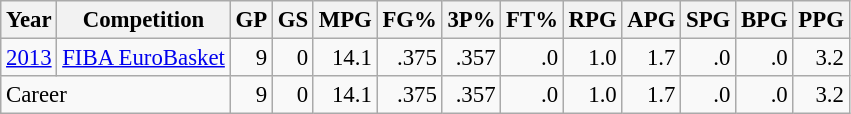<table class="wikitable sortable" style="font-size:95%; text-align:right;">
<tr>
<th>Year</th>
<th>Competition</th>
<th>GP</th>
<th>GS</th>
<th>MPG</th>
<th>FG%</th>
<th>3P%</th>
<th>FT%</th>
<th>RPG</th>
<th>APG</th>
<th>SPG</th>
<th>BPG</th>
<th>PPG</th>
</tr>
<tr>
<td style="text-align:left;"><a href='#'>2013</a></td>
<td style="text-align:left;"><a href='#'>FIBA EuroBasket</a></td>
<td>9</td>
<td>0</td>
<td>14.1</td>
<td>.375</td>
<td>.357</td>
<td>.0</td>
<td>1.0</td>
<td>1.7</td>
<td>.0</td>
<td>.0</td>
<td>3.2</td>
</tr>
<tr class="sortbottom">
<td colspan="2" style="text-align:left;">Career</td>
<td>9</td>
<td>0</td>
<td>14.1</td>
<td>.375</td>
<td>.357</td>
<td>.0</td>
<td>1.0</td>
<td>1.7</td>
<td>.0</td>
<td>.0</td>
<td>3.2</td>
</tr>
</table>
